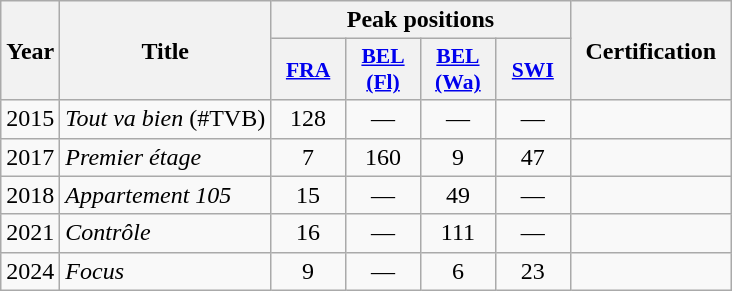<table class="wikitable">
<tr>
<th rowspan="2">Year</th>
<th rowspan="2">Title</th>
<th colspan="4">Peak positions</th>
<th rowspan="2" style="text-align:center; width:100px;">Certification</th>
</tr>
<tr>
<th scope="col" style="width:3em;font-size:90%;"><a href='#'>FRA</a><br></th>
<th scope="col" style="width:3em;font-size:90%;"><a href='#'>BEL<br>(Fl)</a><br></th>
<th scope="col" style="width:3em;font-size:90%;"><a href='#'>BEL<br>(Wa)</a><br></th>
<th scope="col" style="width:3em;font-size:90%;"><a href='#'>SWI</a><br></th>
</tr>
<tr>
<td style="text-align:center;">2015</td>
<td><em>Tout va bien</em> (#TVB)</td>
<td style="text-align:center;">128</td>
<td style="text-align:center;">—</td>
<td style="text-align:center;">—</td>
<td style="text-align:center;">—</td>
<td style="text-align:center;"></td>
</tr>
<tr>
<td style="text-align:center;">2017</td>
<td><em>Premier étage</em></td>
<td style="text-align:center;">7</td>
<td style="text-align:center;">160</td>
<td style="text-align:center;">9</td>
<td style="text-align:center;">47</td>
<td style="text-align:center;"></td>
</tr>
<tr>
<td style="text-align:center;">2018</td>
<td><em>Appartement 105</em></td>
<td style="text-align:center;">15</td>
<td style="text-align:center;">—</td>
<td style="text-align:center;">49</td>
<td style="text-align:center;">—</td>
<td style="text-align:center;"></td>
</tr>
<tr>
<td style="text-align:center;">2021</td>
<td><em>Contrôle</em></td>
<td style="text-align:center;">16</td>
<td style="text-align:center;">—</td>
<td style="text-align:center;">111</td>
<td style="text-align:center;">—</td>
<td style="text-align:center;"></td>
</tr>
<tr>
<td style="text-align:center;">2024</td>
<td><em>Focus</em></td>
<td style="text-align:center;">9</td>
<td style="text-align:center;">—</td>
<td style="text-align:center;">6</td>
<td style="text-align:center;">23</td>
<td style="text-align:center;"></td>
</tr>
</table>
